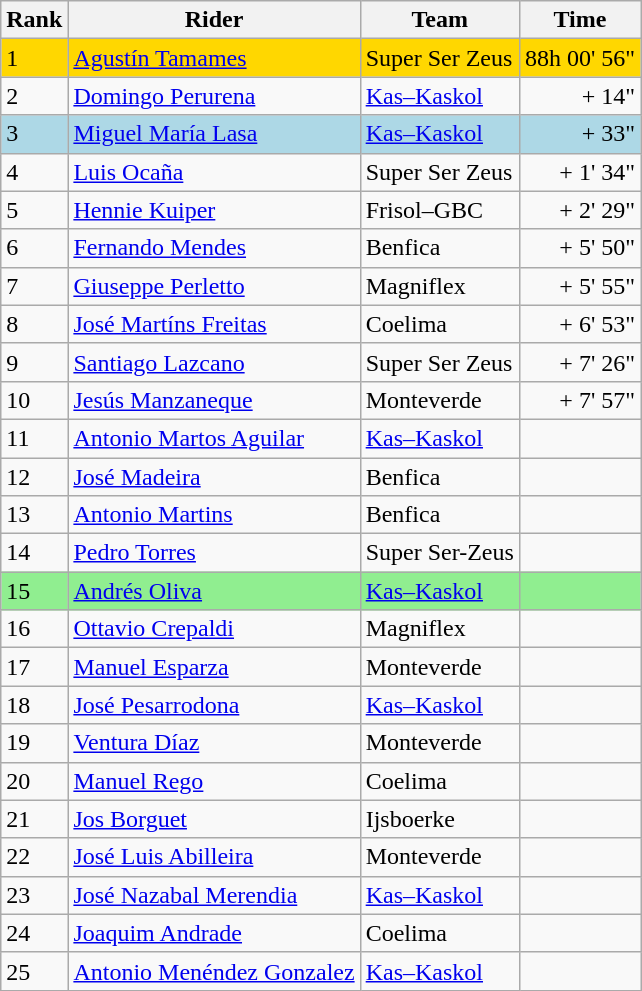<table class="wikitable">
<tr>
<th>Rank</th>
<th>Rider</th>
<th>Team</th>
<th>Time</th>
</tr>
<tr bgcolor=gold>
<td>1</td>
<td>	<a href='#'>Agustín Tamames</a></td>
<td>Super Ser Zeus</td>
<td align="right">88h 00' 56"</td>
</tr>
<tr>
<td>2</td>
<td>	<a href='#'>Domingo Perurena</a></td>
<td><a href='#'>Kas–Kaskol</a></td>
<td align="right">+ 14"</td>
</tr>
<tr bgcolor=lightblue>
<td>3</td>
<td>	<a href='#'>Miguel María Lasa</a></td>
<td><a href='#'>Kas–Kaskol</a></td>
<td align="right">+ 33"</td>
</tr>
<tr>
<td>4</td>
<td>	<a href='#'>Luis Ocaña</a></td>
<td>Super Ser Zeus</td>
<td align="right">+ 1' 34"</td>
</tr>
<tr>
<td>5</td>
<td>	<a href='#'>Hennie Kuiper</a></td>
<td>Frisol–GBC</td>
<td align="right">+ 2' 29"</td>
</tr>
<tr>
<td>6</td>
<td>	<a href='#'>Fernando Mendes</a></td>
<td>Benfica</td>
<td align="right">+ 5' 50"</td>
</tr>
<tr>
<td>7</td>
<td> 	<a href='#'>Giuseppe Perletto</a></td>
<td>Magniflex</td>
<td align="right">+ 5' 55"</td>
</tr>
<tr>
<td>8</td>
<td>	<a href='#'>José Martíns Freitas</a></td>
<td>Coelima</td>
<td align="right">+ 6' 53"</td>
</tr>
<tr>
<td>9</td>
<td>	<a href='#'>Santiago Lazcano</a></td>
<td>Super Ser Zeus</td>
<td align="right">+ 7' 26"</td>
</tr>
<tr>
<td>10</td>
<td>	<a href='#'>Jesús Manzaneque</a></td>
<td>Monteverde</td>
<td align="right">+ 7' 57"</td>
</tr>
<tr>
<td>11</td>
<td>	<a href='#'>Antonio Martos Aguilar</a></td>
<td><a href='#'>Kas–Kaskol</a></td>
<td align="right"></td>
</tr>
<tr>
<td>12</td>
<td>	<a href='#'>José Madeira</a></td>
<td>Benfica</td>
<td align="right"></td>
</tr>
<tr>
<td>13</td>
<td>	<a href='#'>Antonio Martins</a></td>
<td>Benfica</td>
<td align="right"></td>
</tr>
<tr>
<td>14</td>
<td>	<a href='#'>Pedro Torres</a></td>
<td>Super Ser-Zeus</td>
<td align="right"></td>
</tr>
<tr bgcolor=lightgreen>
<td>15</td>
<td>	<a href='#'>Andrés Oliva</a></td>
<td><a href='#'>Kas–Kaskol</a></td>
<td align="right"></td>
</tr>
<tr>
<td>16</td>
<td> 	<a href='#'>Ottavio Crepaldi</a></td>
<td>Magniflex</td>
<td align="right"></td>
</tr>
<tr>
<td>17</td>
<td>	<a href='#'>Manuel Esparza</a></td>
<td>Monteverde</td>
<td align="right"></td>
</tr>
<tr>
<td>18</td>
<td>	<a href='#'>José Pesarrodona</a></td>
<td><a href='#'>Kas–Kaskol</a></td>
<td align="right"></td>
</tr>
<tr>
<td>19</td>
<td>	<a href='#'>Ventura Díaz</a></td>
<td>Monteverde</td>
<td align="right"></td>
</tr>
<tr>
<td>20</td>
<td>	<a href='#'>Manuel Rego</a></td>
<td>Coelima</td>
<td align="right"></td>
</tr>
<tr>
<td>21</td>
<td>	<a href='#'>Jos Borguet</a></td>
<td>Ijsboerke</td>
<td align="right"></td>
</tr>
<tr>
<td>22</td>
<td>	<a href='#'>José Luis Abilleira</a></td>
<td>Monteverde</td>
<td align="right"></td>
</tr>
<tr>
<td>23</td>
<td>	<a href='#'>José Nazabal Merendia</a></td>
<td><a href='#'>Kas–Kaskol</a></td>
<td align="right"></td>
</tr>
<tr>
<td>24</td>
<td>	<a href='#'>Joaquim Andrade</a></td>
<td>Coelima</td>
<td align="right"></td>
</tr>
<tr>
<td>25</td>
<td>	<a href='#'>Antonio Menéndez Gonzalez</a></td>
<td><a href='#'>Kas–Kaskol</a></td>
<td align="right"></td>
</tr>
</table>
